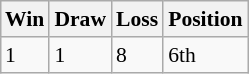<table class="wikitable" style="font-size:90%; float:right; margin-left:1em;">
<tr>
<th>Win</th>
<th>Draw</th>
<th>Loss</th>
<th>Position</th>
</tr>
<tr>
<td>1</td>
<td>1</td>
<td>8</td>
<td>6th</td>
</tr>
</table>
